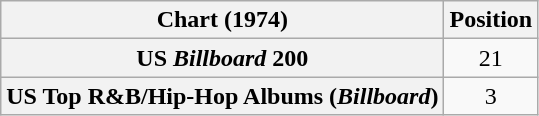<table class="wikitable sortable plainrowheaders" style="text-align:center">
<tr>
<th scope="col">Chart (1974)</th>
<th scope="col">Position</th>
</tr>
<tr>
<th scope="row">US <em>Billboard</em> 200</th>
<td>21</td>
</tr>
<tr>
<th scope="row">US Top R&B/Hip-Hop Albums (<em>Billboard</em>)</th>
<td>3</td>
</tr>
</table>
